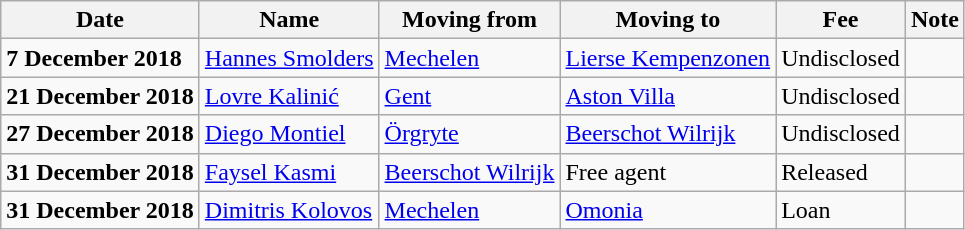<table class="wikitable sortable">
<tr>
<th>Date</th>
<th>Name</th>
<th>Moving from</th>
<th>Moving to</th>
<th>Fee</th>
<th>Note</th>
</tr>
<tr>
<td><strong>7 December 2018</strong></td>
<td><a href='#'>Hannes Smolders</a></td>
<td><a href='#'>Mechelen</a></td>
<td><a href='#'>Lierse Kempenzonen</a></td>
<td>Undisclosed </td>
<td></td>
</tr>
<tr>
<td><strong>21 December 2018</strong></td>
<td> <a href='#'>Lovre Kalinić</a></td>
<td><a href='#'>Gent</a></td>
<td> <a href='#'>Aston Villa</a></td>
<td>Undisclosed </td>
<td></td>
</tr>
<tr>
<td><strong>27 December 2018</strong></td>
<td> <a href='#'>Diego Montiel</a></td>
<td> <a href='#'>Örgryte</a></td>
<td><a href='#'>Beerschot Wilrijk</a></td>
<td>Undisclosed </td>
<td></td>
</tr>
<tr>
<td><strong>31 December 2018</strong></td>
<td><a href='#'>Faysel Kasmi</a></td>
<td><a href='#'>Beerschot Wilrijk</a></td>
<td>Free agent</td>
<td>Released </td>
<td></td>
</tr>
<tr>
<td><strong>31 December 2018</strong></td>
<td> <a href='#'>Dimitris Kolovos</a></td>
<td><a href='#'>Mechelen</a></td>
<td> <a href='#'>Omonia</a></td>
<td>Loan </td>
<td align=center></td>
</tr>
</table>
